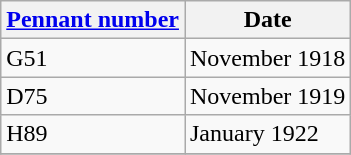<table class="wikitable" style="text-align:left">
<tr>
<th scope="col"><a href='#'>Pennant number</a></th>
<th>Date</th>
</tr>
<tr>
<td scope="row">G51</td>
<td>November 1918</td>
</tr>
<tr>
<td scope="row">D75</td>
<td>November 1919</td>
</tr>
<tr>
<td scope="row">H89</td>
<td>January 1922</td>
</tr>
<tr>
</tr>
</table>
